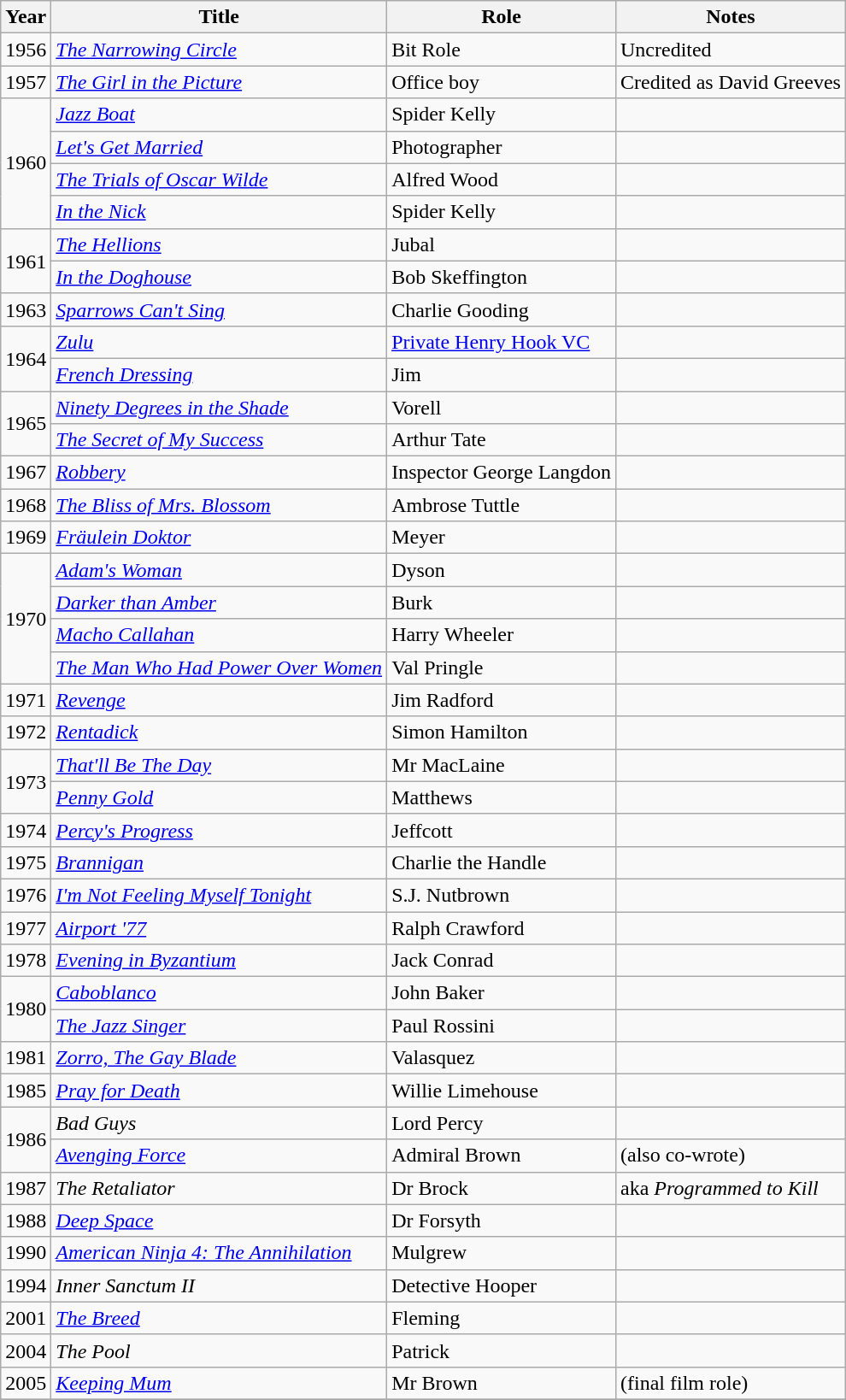<table class="wikitable sortable">
<tr>
<th>Year</th>
<th>Title</th>
<th>Role</th>
<th>Notes</th>
</tr>
<tr>
<td>1956</td>
<td><em><a href='#'>The Narrowing Circle</a></em></td>
<td>Bit Role</td>
<td>Uncredited</td>
</tr>
<tr>
<td>1957</td>
<td><em><a href='#'>The Girl in the Picture</a></em></td>
<td>Office boy</td>
<td>Credited as David Greeves</td>
</tr>
<tr>
<td Rowspan="4">1960</td>
<td><em><a href='#'>Jazz Boat</a></em></td>
<td>Spider Kelly</td>
<td></td>
</tr>
<tr>
<td><em><a href='#'>Let's Get Married</a></em></td>
<td>Photographer</td>
<td></td>
</tr>
<tr>
<td><em><a href='#'>The Trials of Oscar Wilde</a></em></td>
<td>Alfred Wood</td>
<td></td>
</tr>
<tr>
<td><em><a href='#'>In the Nick</a></em></td>
<td>Spider Kelly</td>
<td></td>
</tr>
<tr>
<td rowspan="2">1961</td>
<td><em><a href='#'>The Hellions</a></em></td>
<td>Jubal</td>
<td></td>
</tr>
<tr>
<td><em><a href='#'>In the Doghouse</a></em></td>
<td>Bob Skeffington</td>
<td></td>
</tr>
<tr>
<td>1963</td>
<td><em><a href='#'>Sparrows Can't Sing</a></em></td>
<td>Charlie Gooding</td>
<td></td>
</tr>
<tr>
<td rowspan="2">1964</td>
<td><em><a href='#'>Zulu</a></em></td>
<td><a href='#'>Private Henry Hook VC</a></td>
<td></td>
</tr>
<tr>
<td><em><a href='#'>French Dressing</a></em></td>
<td>Jim</td>
<td></td>
</tr>
<tr>
<td rowspan="2">1965</td>
<td><em><a href='#'>Ninety Degrees in the Shade</a></em></td>
<td>Vorell</td>
<td></td>
</tr>
<tr>
<td><em><a href='#'>The Secret of My Success</a></em></td>
<td>Arthur Tate</td>
<td></td>
</tr>
<tr>
<td>1967</td>
<td><em><a href='#'>Robbery</a></em></td>
<td>Inspector George Langdon</td>
<td></td>
</tr>
<tr>
<td>1968</td>
<td><em><a href='#'>The Bliss of Mrs. Blossom</a></em></td>
<td>Ambrose Tuttle</td>
<td></td>
</tr>
<tr>
<td>1969</td>
<td><em><a href='#'>Fräulein Doktor</a></em></td>
<td>Meyer</td>
<td></td>
</tr>
<tr>
<td rowspan="4">1970</td>
<td><em><a href='#'>Adam's Woman</a></em></td>
<td>Dyson</td>
<td></td>
</tr>
<tr>
<td><em><a href='#'>Darker than Amber</a></em></td>
<td>Burk</td>
<td></td>
</tr>
<tr>
<td><em><a href='#'>Macho Callahan</a></em></td>
<td>Harry Wheeler</td>
<td></td>
</tr>
<tr>
<td><em><a href='#'>The Man Who Had Power Over Women</a></em></td>
<td>Val Pringle</td>
<td></td>
</tr>
<tr>
<td>1971</td>
<td><em><a href='#'>Revenge</a></em></td>
<td>Jim Radford</td>
<td></td>
</tr>
<tr>
<td>1972</td>
<td><em><a href='#'>Rentadick</a></em></td>
<td>Simon Hamilton</td>
<td></td>
</tr>
<tr>
<td rowspan="2">1973</td>
<td><em><a href='#'>That'll Be The Day</a></em></td>
<td>Mr MacLaine</td>
<td></td>
</tr>
<tr>
<td><em><a href='#'>Penny Gold</a></em></td>
<td>Matthews</td>
<td></td>
</tr>
<tr>
<td>1974</td>
<td><em><a href='#'>Percy's Progress</a></em></td>
<td>Jeffcott</td>
<td></td>
</tr>
<tr>
<td>1975</td>
<td><em><a href='#'>Brannigan</a></em></td>
<td>Charlie the Handle</td>
<td></td>
</tr>
<tr>
<td>1976</td>
<td><em><a href='#'>I'm Not Feeling Myself Tonight</a></em></td>
<td>S.J. Nutbrown</td>
<td></td>
</tr>
<tr>
<td>1977</td>
<td><em><a href='#'>Airport '77</a></em></td>
<td>Ralph Crawford</td>
<td></td>
</tr>
<tr>
<td>1978</td>
<td><em><a href='#'>Evening in Byzantium</a></em></td>
<td>Jack Conrad</td>
<td></td>
</tr>
<tr>
<td rowspan="2">1980</td>
<td><em><a href='#'>Caboblanco</a></em></td>
<td>John Baker</td>
<td></td>
</tr>
<tr>
<td><em><a href='#'>The Jazz Singer</a></em></td>
<td>Paul Rossini</td>
<td></td>
</tr>
<tr>
<td>1981</td>
<td><em><a href='#'>Zorro, The Gay Blade</a></em></td>
<td>Valasquez</td>
<td></td>
</tr>
<tr>
<td>1985</td>
<td><em><a href='#'>Pray for Death</a></em></td>
<td>Willie Limehouse</td>
<td></td>
</tr>
<tr>
<td rowspan="2">1986</td>
<td><em>Bad Guys</em></td>
<td>Lord Percy</td>
<td></td>
</tr>
<tr>
<td><em><a href='#'>Avenging Force</a></em></td>
<td>Admiral Brown</td>
<td>(also co-wrote)</td>
</tr>
<tr>
<td>1987</td>
<td><em>The Retaliator</em></td>
<td>Dr Brock</td>
<td>aka <em>Programmed to Kill</em></td>
</tr>
<tr>
<td>1988</td>
<td><em><a href='#'>Deep Space</a></em></td>
<td>Dr Forsyth</td>
<td></td>
</tr>
<tr>
<td>1990</td>
<td><em><a href='#'>American Ninja 4: The Annihilation</a></em></td>
<td>Mulgrew</td>
<td></td>
</tr>
<tr>
<td>1994</td>
<td><em>Inner Sanctum II</em></td>
<td>Detective Hooper</td>
<td></td>
</tr>
<tr>
<td>2001</td>
<td><em><a href='#'>The Breed</a></em></td>
<td>Fleming</td>
<td></td>
</tr>
<tr>
<td>2004</td>
<td><em>The Pool</em></td>
<td>Patrick</td>
<td></td>
</tr>
<tr>
<td>2005</td>
<td><em><a href='#'>Keeping Mum</a></em></td>
<td>Mr Brown</td>
<td>(final film role)</td>
</tr>
<tr>
</tr>
</table>
